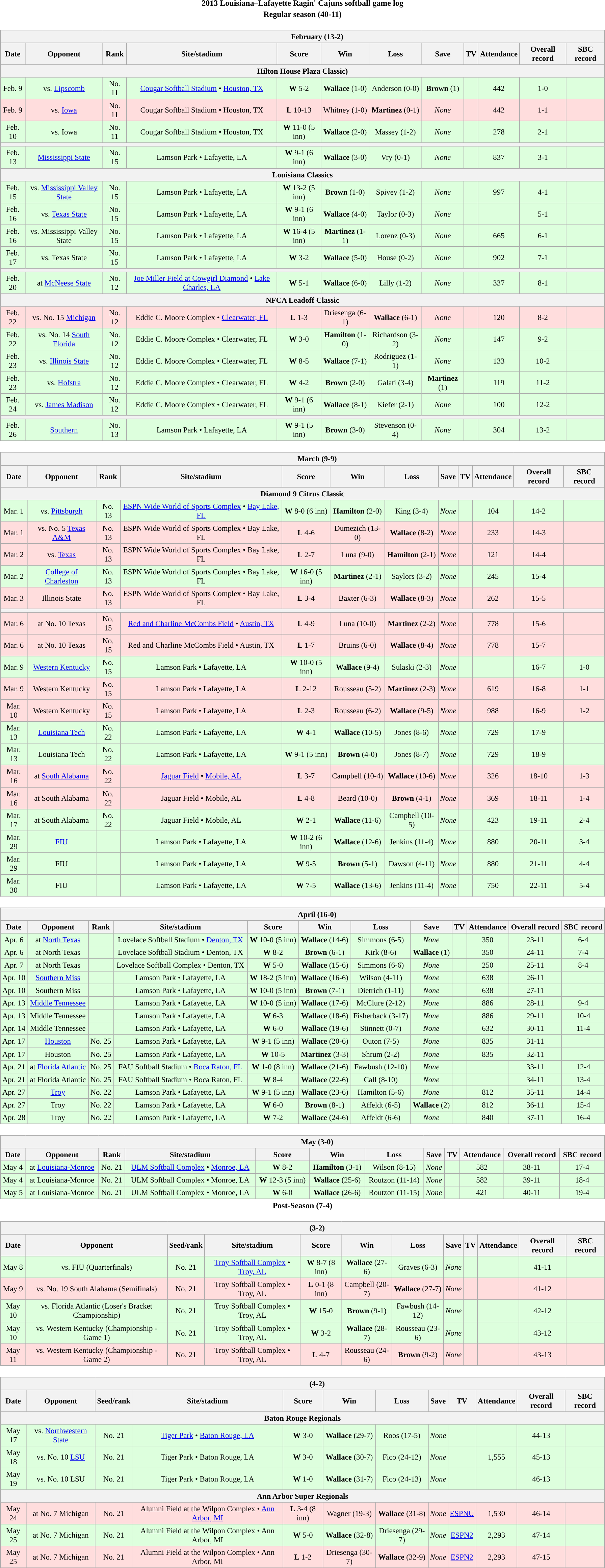<table class="toccolours"  style="width:95%; clear:both; margin:1.5em auto; text-align:center;">
<tr>
<th colspan=2>2013 Louisiana–Lafayette Ragin' Cajuns softball game log</th>
</tr>
<tr>
<th colspan=2>Regular season (40-11)</th>
</tr>
<tr valign="top">
<td><br><table class="wikitable collapsible" style="margin:auto; width:100%; text-align:center; font-size:95%">
<tr>
<th colspan=12 style="padding-left:4em;">February (13-2)</th>
</tr>
<tr>
<th>Date</th>
<th>Opponent</th>
<th>Rank</th>
<th>Site/stadium</th>
<th>Score</th>
<th>Win</th>
<th>Loss</th>
<th>Save</th>
<th>TV</th>
<th>Attendance</th>
<th>Overall record</th>
<th>SBC record</th>
</tr>
<tr>
<th colspan=12>Hilton House Plaza Classic)</th>
</tr>
<tr align="center" bgcolor=#ddffdd>
<td>Feb. 9</td>
<td>vs. <a href='#'>Lipscomb</a></td>
<td>No. 11</td>
<td><a href='#'>Cougar Softball Stadium</a> • <a href='#'>Houston, TX</a></td>
<td><strong>W</strong> 5-2</td>
<td><strong>Wallace</strong> (1-0)</td>
<td>Anderson (0-0)</td>
<td><strong>Brown</strong> (1)</td>
<td></td>
<td>442</td>
<td>1-0</td>
<td></td>
</tr>
<tr align="center" bgcolor=#ffdddd>
<td>Feb. 9</td>
<td>vs. <a href='#'>Iowa</a></td>
<td>No. 11</td>
<td>Cougar Softball Stadium • Houston, TX</td>
<td><strong>L</strong> 10-13</td>
<td>Whitney (1-0)</td>
<td><strong>Martinez</strong> (0-1)</td>
<td><em>None</em></td>
<td></td>
<td>442</td>
<td>1-1</td>
<td></td>
</tr>
<tr align="center" bgcolor=#ddffdd>
<td>Feb. 10</td>
<td>vs. Iowa</td>
<td>No. 11</td>
<td>Cougar Softball Stadium • Houston, TX</td>
<td><strong>W</strong> 11-0 (5 inn)</td>
<td><strong>Wallace</strong> (2-0)</td>
<td>Massey (1-2)</td>
<td><em>None</em></td>
<td></td>
<td>278</td>
<td>2-1</td>
<td></td>
</tr>
<tr>
<th colspan=12></th>
</tr>
<tr align="center" bgcolor=#ddffdd>
<td>Feb. 13</td>
<td><a href='#'>Mississippi State</a></td>
<td>No. 15</td>
<td>Lamson Park • Lafayette, LA</td>
<td><strong>W</strong> 9-1 (6 inn)</td>
<td><strong>Wallace</strong> (3-0)</td>
<td>Vry (0-1)</td>
<td><em>None</em></td>
<td></td>
<td>837</td>
<td>3-1</td>
<td></td>
</tr>
<tr>
<th colspan=12>Louisiana Classics</th>
</tr>
<tr align="center" bgcolor=#ddffdd>
<td>Feb. 15</td>
<td>vs. <a href='#'>Mississippi Valley State</a></td>
<td>No. 15</td>
<td>Lamson Park • Lafayette, LA</td>
<td><strong>W</strong> 13-2 (5 inn)</td>
<td><strong>Brown</strong> (1-0)</td>
<td>Spivey (1-2)</td>
<td><em>None</em></td>
<td></td>
<td>997</td>
<td>4-1</td>
<td></td>
</tr>
<tr align="center" bgcolor=#ddffdd>
<td>Feb. 16</td>
<td>vs. <a href='#'>Texas State</a></td>
<td>No. 15</td>
<td>Lamson Park • Lafayette, LA</td>
<td><strong>W</strong> 9-1 (6 inn)</td>
<td><strong>Wallace</strong> (4-0)</td>
<td>Taylor (0-3)</td>
<td><em>None</em></td>
<td></td>
<td></td>
<td>5-1</td>
<td></td>
</tr>
<tr align="center" bgcolor=#ddffdd>
<td>Feb. 16</td>
<td>vs. Mississippi Valley State</td>
<td>No. 15</td>
<td>Lamson Park • Lafayette, LA</td>
<td><strong>W</strong> 16-4 (5 inn)</td>
<td><strong>Martinez</strong> (1-1)</td>
<td>Lorenz (0-3)</td>
<td><em>None</em></td>
<td></td>
<td>665</td>
<td>6-1</td>
<td></td>
</tr>
<tr align="center" bgcolor=#ddffdd>
<td>Feb. 17</td>
<td>vs. Texas State</td>
<td>No. 15</td>
<td>Lamson Park • Lafayette, LA</td>
<td><strong>W</strong> 3-2</td>
<td><strong>Wallace</strong> (5-0)</td>
<td>House (0-2)</td>
<td><em>None</em></td>
<td></td>
<td>902</td>
<td>7-1</td>
<td></td>
</tr>
<tr>
<th colspan=12></th>
</tr>
<tr align="center" bgcolor=#ddffdd>
<td>Feb. 20</td>
<td>at <a href='#'>McNeese State</a></td>
<td>No. 12</td>
<td><a href='#'>Joe Miller Field at Cowgirl Diamond</a> • <a href='#'>Lake Charles, LA</a></td>
<td><strong>W</strong> 5-1</td>
<td><strong>Wallace</strong> (6-0)</td>
<td>Lilly (1-2)</td>
<td><em>None</em></td>
<td></td>
<td>337</td>
<td>8-1</td>
<td></td>
</tr>
<tr>
<th colspan=12>NFCA Leadoff Classic</th>
</tr>
<tr align="center" bgcolor=#ffdddd>
<td>Feb. 22</td>
<td>vs. No. 15 <a href='#'>Michigan</a></td>
<td>No. 12</td>
<td>Eddie C. Moore Complex • <a href='#'>Clearwater, FL</a></td>
<td><strong>L</strong> 1-3</td>
<td>Driesenga (6-1)</td>
<td><strong>Wallace</strong> (6-1)</td>
<td><em>None</em></td>
<td></td>
<td>120</td>
<td>8-2</td>
<td></td>
</tr>
<tr align="center" bgcolor=#ddffdd>
<td>Feb. 22</td>
<td>vs. No. 14 <a href='#'>South Florida</a></td>
<td>No. 12</td>
<td>Eddie C. Moore Complex • Clearwater, FL</td>
<td><strong>W</strong> 3-0</td>
<td><strong>Hamilton</strong> (1-0)</td>
<td>Richardson (3-2)</td>
<td><em>None</em></td>
<td></td>
<td>147</td>
<td>9-2</td>
<td></td>
</tr>
<tr align="center" bgcolor=#ddffdd>
<td>Feb. 23</td>
<td>vs. <a href='#'>Illinois State</a></td>
<td>No. 12</td>
<td>Eddie C. Moore Complex • Clearwater, FL</td>
<td><strong>W</strong> 8-5</td>
<td><strong>Wallace</strong> (7-1)</td>
<td>Rodriguez (1-1)</td>
<td><em>None</em></td>
<td></td>
<td>133</td>
<td>10-2</td>
<td></td>
</tr>
<tr align="center" bgcolor=#ddffdd>
<td>Feb. 23</td>
<td>vs. <a href='#'>Hofstra</a></td>
<td>No. 12</td>
<td>Eddie C. Moore Complex • Clearwater, FL</td>
<td><strong>W</strong> 4-2</td>
<td><strong>Brown</strong> (2-0)</td>
<td>Galati (3-4)</td>
<td><strong>Martinez</strong> (1)</td>
<td></td>
<td>119</td>
<td>11-2</td>
<td></td>
</tr>
<tr align="center" bgcolor=#ddffdd>
<td>Feb. 24</td>
<td>vs. <a href='#'>James Madison</a></td>
<td>No. 12</td>
<td>Eddie C. Moore Complex • Clearwater, FL</td>
<td><strong>W</strong> 9-1 (6 inn)</td>
<td><strong>Wallace</strong> (8-1)</td>
<td>Kiefer (2-1)</td>
<td><em>None</em></td>
<td></td>
<td>100</td>
<td>12-2</td>
<td></td>
</tr>
<tr>
<th colspan=12></th>
</tr>
<tr align="center" bgcolor=#ddffdd>
<td>Feb. 26</td>
<td><a href='#'>Southern</a></td>
<td>No. 13</td>
<td>Lamson Park • Lafayette, LA</td>
<td><strong>W</strong> 9-1 (5 inn)</td>
<td><strong>Brown</strong> (3-0)</td>
<td>Stevenson (0-4)</td>
<td><em>None</em></td>
<td></td>
<td>304</td>
<td>13-2</td>
<td></td>
</tr>
</table>
</td>
</tr>
<tr>
<td><br><table class="wikitable collapsible " style="margin:auto; width:100%; text-align:center; font-size:95%">
<tr>
<th colspan=12 style="padding-left:4em;">March (9-9)</th>
</tr>
<tr>
<th>Date</th>
<th>Opponent</th>
<th>Rank</th>
<th>Site/stadium</th>
<th>Score</th>
<th>Win</th>
<th>Loss</th>
<th>Save</th>
<th>TV</th>
<th>Attendance</th>
<th>Overall record</th>
<th>SBC record</th>
</tr>
<tr>
<th colspan=12>Diamond 9 Citrus Classic</th>
</tr>
<tr align="center" bgcolor=#ddffdd>
<td>Mar. 1</td>
<td>vs. <a href='#'>Pittsburgh</a></td>
<td>No. 13</td>
<td><a href='#'>ESPN Wide World of Sports Complex</a> • <a href='#'>Bay Lake, FL</a></td>
<td><strong>W</strong> 8-0 (6 inn)</td>
<td><strong>Hamilton</strong> (2-0)</td>
<td>King (3-4)</td>
<td><em>None</em></td>
<td></td>
<td>104</td>
<td>14-2</td>
<td></td>
</tr>
<tr align="center" bgcolor=#ffdddd>
<td>Mar. 1</td>
<td>vs. No. 5 <a href='#'>Texas A&M</a></td>
<td>No. 13</td>
<td>ESPN Wide World of Sports Complex • Bay Lake, FL</td>
<td><strong>L</strong> 4-6</td>
<td>Dumezich (13-0)</td>
<td><strong>Wallace</strong> (8-2)</td>
<td><em>None</em></td>
<td></td>
<td>233</td>
<td>14-3</td>
<td></td>
</tr>
<tr align="center" bgcolor=#ffdddd>
<td>Mar. 2</td>
<td>vs. <a href='#'>Texas</a></td>
<td>No. 13</td>
<td>ESPN Wide World of Sports Complex • Bay Lake, FL</td>
<td><strong>L</strong> 2-7</td>
<td>Luna (9-0)</td>
<td><strong>Hamilton</strong> (2-1)</td>
<td><em>None</em></td>
<td></td>
<td>121</td>
<td>14-4</td>
<td></td>
</tr>
<tr align="center" bgcolor=#ddffdd>
<td>Mar. 2</td>
<td><a href='#'>College of Charleston</a></td>
<td>No. 13</td>
<td>ESPN Wide World of Sports Complex • Bay Lake, FL</td>
<td><strong>W</strong> 16-0 (5 inn)</td>
<td><strong>Martinez</strong> (2-1)</td>
<td>Saylors (3-2)</td>
<td><em>None</em></td>
<td></td>
<td>245</td>
<td>15-4</td>
<td></td>
</tr>
<tr align="center" bgcolor=#ffdddd>
<td>Mar. 3</td>
<td>Illinois State</td>
<td>No. 13</td>
<td>ESPN Wide World of Sports Complex • Bay Lake, FL</td>
<td><strong>L</strong> 3-4</td>
<td>Baxter (6-3)</td>
<td><strong>Wallace</strong> (8-3)</td>
<td><em>None</em></td>
<td></td>
<td>262</td>
<td>15-5</td>
<td></td>
</tr>
<tr>
<th colspan=12></th>
</tr>
<tr align="center" bgcolor=#ffdddd>
<td>Mar. 6</td>
<td>at No. 10 Texas</td>
<td>No. 15</td>
<td><a href='#'>Red and Charline McCombs Field</a> • <a href='#'>Austin, TX</a></td>
<td><strong>L</strong> 4-9</td>
<td>Luna (10-0)</td>
<td><strong>Martinez</strong> (2-2)</td>
<td><em>None</em></td>
<td></td>
<td>778</td>
<td>15-6</td>
<td></td>
</tr>
<tr align="center" bgcolor=#ffdddd>
<td>Mar. 6</td>
<td>at No. 10 Texas</td>
<td>No. 15</td>
<td>Red and Charline McCombs Field • Austin, TX</td>
<td><strong>L</strong> 1-7</td>
<td>Bruins (6-0)</td>
<td><strong>Wallace</strong> (8-4)</td>
<td><em>None</em></td>
<td></td>
<td>778</td>
<td>15-7</td>
<td></td>
</tr>
<tr align="center" bgcolor=#ddffdd>
<td>Mar. 9</td>
<td><a href='#'>Western Kentucky</a></td>
<td>No. 15</td>
<td>Lamson Park • Lafayette, LA</td>
<td><strong>W</strong> 10-0 (5 inn)</td>
<td><strong>Wallace</strong> (9-4)</td>
<td>Sulaski (2-3)</td>
<td><em>None</em></td>
<td></td>
<td></td>
<td>16-7</td>
<td>1-0</td>
</tr>
<tr align="center" bgcolor=#ffdddd>
<td>Mar. 9</td>
<td>Western Kentucky</td>
<td>No. 15</td>
<td>Lamson Park • Lafayette, LA</td>
<td><strong>L</strong> 2-12</td>
<td>Rousseau (5-2)</td>
<td><strong>Martinez</strong> (2-3)</td>
<td><em>None</em></td>
<td></td>
<td>619</td>
<td>16-8</td>
<td>1-1</td>
</tr>
<tr align="center" bgcolor=#ffdddd>
<td>Mar. 10</td>
<td>Western Kentucky</td>
<td>No. 15</td>
<td>Lamson Park • Lafayette, LA</td>
<td><strong>L</strong> 2-3</td>
<td>Rousseau (6-2)</td>
<td><strong>Wallace</strong> (9-5)</td>
<td><em>None</em></td>
<td></td>
<td>988</td>
<td>16-9</td>
<td>1-2</td>
</tr>
<tr align="center" bgcolor=#ddffdd>
<td>Mar. 13</td>
<td><a href='#'>Louisiana Tech</a></td>
<td>No. 22</td>
<td>Lamson Park • Lafayette, LA</td>
<td><strong>W</strong> 4-1</td>
<td><strong>Wallace</strong> (10-5)</td>
<td>Jones (8-6)</td>
<td><em>None</em></td>
<td></td>
<td>729</td>
<td>17-9</td>
<td></td>
</tr>
<tr align="center" bgcolor=#ddffdd>
<td>Mar. 13</td>
<td>Louisiana Tech</td>
<td>No. 22</td>
<td>Lamson Park • Lafayette, LA</td>
<td><strong>W</strong> 9-1 (5 inn)</td>
<td><strong>Brown</strong> (4-0)</td>
<td>Jones (8-7)</td>
<td><em>None</em></td>
<td></td>
<td>729</td>
<td>18-9</td>
<td></td>
</tr>
<tr align="center" bgcolor=#ffdddd>
<td>Mar. 16</td>
<td>at <a href='#'>South Alabama</a></td>
<td>No. 22</td>
<td><a href='#'>Jaguar Field</a> • <a href='#'>Mobile, AL</a></td>
<td><strong>L</strong> 3-7</td>
<td>Campbell (10-4)</td>
<td><strong>Wallace</strong> (10-6)</td>
<td><em>None</em></td>
<td></td>
<td>326</td>
<td>18-10</td>
<td>1-3</td>
</tr>
<tr align="center" bgcolor=#ffdddd>
<td>Mar. 16</td>
<td>at South Alabama</td>
<td>No. 22</td>
<td>Jaguar Field • Mobile, AL</td>
<td><strong>L</strong> 4-8</td>
<td>Beard (10-0)</td>
<td><strong>Brown</strong> (4-1)</td>
<td><em>None</em></td>
<td></td>
<td>369</td>
<td>18-11</td>
<td>1-4</td>
</tr>
<tr align="center" bgcolor=#ddffdd>
<td>Mar. 17</td>
<td>at South Alabama</td>
<td>No. 22</td>
<td>Jaguar Field • Mobile, AL</td>
<td><strong>W</strong> 2-1</td>
<td><strong>Wallace</strong> (11-6)</td>
<td>Campbell (10-5)</td>
<td><em>None</em></td>
<td></td>
<td>423</td>
<td>19-11</td>
<td>2-4</td>
</tr>
<tr align="center" bgcolor=#ddffdd>
<td>Mar. 29</td>
<td><a href='#'>FIU</a></td>
<td></td>
<td>Lamson Park • Lafayette, LA</td>
<td><strong>W</strong> 10-2 (6 inn)</td>
<td><strong>Wallace</strong> (12-6)</td>
<td>Jenkins (11-4)</td>
<td><em>None</em></td>
<td></td>
<td>880</td>
<td>20-11</td>
<td>3-4</td>
</tr>
<tr align="center" bgcolor=#ddffdd>
<td>Mar. 29</td>
<td>FIU</td>
<td></td>
<td>Lamson Park • Lafayette, LA</td>
<td><strong>W</strong> 9-5</td>
<td><strong>Brown</strong> (5-1)</td>
<td>Dawson (4-11)</td>
<td><em>None</em></td>
<td></td>
<td>880</td>
<td>21-11</td>
<td>4-4</td>
</tr>
<tr align="center" bgcolor=#ddffdd>
<td>Mar. 30</td>
<td>FIU</td>
<td></td>
<td>Lamson Park • Lafayette, LA</td>
<td><strong>W</strong> 7-5</td>
<td><strong>Wallace</strong> (13-6)</td>
<td>Jenkins (11-4)</td>
<td><em>None</em></td>
<td></td>
<td>750</td>
<td>22-11</td>
<td>5-4</td>
</tr>
</table>
</td>
</tr>
<tr>
<td><br><table class="wikitable collapsible " style="margin:auto; width:100%; text-align:center; font-size:95%">
<tr>
<th colspan=12 style="padding-left:4em;">April (16-0)</th>
</tr>
<tr>
<th>Date</th>
<th>Opponent</th>
<th>Rank</th>
<th>Site/stadium</th>
<th>Score</th>
<th>Win</th>
<th>Loss</th>
<th>Save</th>
<th>TV</th>
<th>Attendance</th>
<th>Overall record</th>
<th>SBC record</th>
</tr>
<tr align="center" bgcolor=#ddffdd>
<td>Apr. 6</td>
<td>at <a href='#'>North Texas</a></td>
<td></td>
<td>Lovelace Softball Stadium • <a href='#'>Denton, TX</a></td>
<td><strong>W</strong> 10-0 (5 inn)</td>
<td><strong>Wallace</strong> (14-6)</td>
<td>Simmons (6-5)</td>
<td><em>None</em></td>
<td></td>
<td>350</td>
<td>23-11</td>
<td>6-4</td>
</tr>
<tr align="center" bgcolor=#ddffdd>
<td>Apr. 6</td>
<td>at North Texas</td>
<td></td>
<td>Lovelace Softball Stadium • Denton, TX</td>
<td><strong>W</strong> 8-2</td>
<td><strong>Brown</strong> (6-1)</td>
<td>Kirk (8-6)</td>
<td><strong>Wallace</strong> (1)</td>
<td></td>
<td>350</td>
<td>24-11</td>
<td>7-4</td>
</tr>
<tr align="center" bgcolor=#ddffdd>
<td>Apr. 7</td>
<td>at North Texas</td>
<td></td>
<td>Lovelace Softball Complex • Denton, TX</td>
<td><strong>W</strong> 5-0</td>
<td><strong>Wallace</strong> (15-6)</td>
<td>Simmons (6-6)</td>
<td><em>None</em></td>
<td></td>
<td>250</td>
<td>25-11</td>
<td>8-4</td>
</tr>
<tr align="center" bgcolor=#ddffdd>
<td>Apr. 10</td>
<td><a href='#'>Southern Miss</a></td>
<td></td>
<td>Lamson Park • Lafayette, LA</td>
<td><strong>W</strong> 18-2 (5 inn)</td>
<td><strong>Wallace</strong> (16-6)</td>
<td>Wilson (4-11)</td>
<td><em>None</em></td>
<td></td>
<td>638</td>
<td>26-11</td>
<td></td>
</tr>
<tr align="center" bgcolor=#ddffdd>
<td>Apr. 10</td>
<td>Southern Miss</td>
<td></td>
<td>Lamson Park • Lafayette, LA</td>
<td><strong>W</strong> 10-0 (5 inn)</td>
<td><strong>Brown</strong> (7-1)</td>
<td>Dietrich (1-11)</td>
<td><em>None</em></td>
<td></td>
<td>638</td>
<td>27-11</td>
<td></td>
</tr>
<tr align="center" bgcolor=#ddffdd>
<td>Apr. 13</td>
<td><a href='#'>Middle Tennessee</a></td>
<td></td>
<td>Lamson Park • Lafayette, LA</td>
<td><strong>W</strong> 10-0 (5 inn)</td>
<td><strong>Wallace</strong> (17-6)</td>
<td>McClure (2-12)</td>
<td><em>None</em></td>
<td></td>
<td>886</td>
<td>28-11</td>
<td>9-4</td>
</tr>
<tr align="center" bgcolor=#ddffdd>
<td>Apr. 13</td>
<td>Middle Tennessee</td>
<td></td>
<td>Lamson Park • Lafayette, LA</td>
<td><strong>W</strong> 6-3</td>
<td><strong>Wallace</strong> (18-6)</td>
<td>Fisherback (3-17)</td>
<td><em>None</em></td>
<td></td>
<td>886</td>
<td>29-11</td>
<td>10-4</td>
</tr>
<tr align="center" bgcolor=#ddffdd>
<td>Apr. 14</td>
<td>Middle Tennessee</td>
<td></td>
<td>Lamson Park • Lafayette, LA</td>
<td><strong>W</strong> 6-0</td>
<td><strong>Wallace</strong> (19-6)</td>
<td>Stinnett (0-7)</td>
<td><em>None</em></td>
<td></td>
<td>632</td>
<td>30-11</td>
<td>11-4</td>
</tr>
<tr align="center" bgcolor=#ddffdd>
<td>Apr. 17</td>
<td><a href='#'>Houston</a></td>
<td>No. 25</td>
<td>Lamson Park • Lafayette, LA</td>
<td><strong>W</strong> 9-1 (5 inn)</td>
<td><strong>Wallace</strong> (20-6)</td>
<td>Outon (7-5)</td>
<td><em>None</em></td>
<td></td>
<td>835</td>
<td>31-11</td>
<td></td>
</tr>
<tr align="center" bgcolor=#ddffdd>
<td>Apr. 17</td>
<td>Houston</td>
<td>No. 25</td>
<td>Lamson Park • Lafayette, LA</td>
<td><strong>W</strong> 10-5</td>
<td><strong>Martinez</strong> (3-3)</td>
<td>Shrum (2-2)</td>
<td><em>None</em></td>
<td></td>
<td>835</td>
<td>32-11</td>
<td></td>
</tr>
<tr align="center" bgcolor=#ddffdd>
<td>Apr. 21</td>
<td>at <a href='#'>Florida Atlantic</a></td>
<td>No. 25</td>
<td>FAU Softball Stadium • <a href='#'>Boca Raton, FL</a></td>
<td><strong>W</strong> 1-0 (8 inn)</td>
<td><strong>Wallace</strong> (21-6)</td>
<td>Fawbush (12-10)</td>
<td><em>None</em></td>
<td></td>
<td></td>
<td>33-11</td>
<td>12-4</td>
</tr>
<tr align="center" bgcolor=#ddffdd>
<td>Apr. 21</td>
<td>at Florida Atlantic</td>
<td>No. 25</td>
<td>FAU Softball Stadium • Boca Raton, FL</td>
<td><strong>W</strong> 8-4</td>
<td><strong>Wallace</strong> (22-6)</td>
<td>Call (8-10)</td>
<td><em>None</em></td>
<td></td>
<td></td>
<td>34-11</td>
<td>13-4</td>
</tr>
<tr align="center" bgcolor=#ddffdd>
<td>Apr. 27</td>
<td><a href='#'>Troy</a></td>
<td>No. 22</td>
<td>Lamson Park • Lafayette, LA</td>
<td><strong>W</strong> 9-1 (5 inn)</td>
<td><strong>Wallace</strong> (23-6)</td>
<td>Hamilton (5-6)</td>
<td><em>None</em></td>
<td></td>
<td>812</td>
<td>35-11</td>
<td>14-4</td>
</tr>
<tr align="center" bgcolor=#ddffdd>
<td>Apr. 27</td>
<td>Troy</td>
<td>No. 22</td>
<td>Lamson Park • Lafayette, LA</td>
<td><strong>W</strong> 6-0</td>
<td><strong>Brown</strong> (8-1)</td>
<td>Affeldt (6-5)</td>
<td><strong>Wallace</strong> (2)</td>
<td></td>
<td>812</td>
<td>36-11</td>
<td>15-4</td>
</tr>
<tr align="center" bgcolor=#ddffdd>
<td>Apr. 28</td>
<td>Troy</td>
<td>No. 22</td>
<td>Lamson Park • Lafayette, LA</td>
<td><strong>W</strong> 7-2</td>
<td><strong>Wallace</strong> (24-6)</td>
<td>Affeldt (6-6)</td>
<td><em>None</em></td>
<td></td>
<td>840</td>
<td>37-11</td>
<td>16-4</td>
</tr>
</table>
</td>
</tr>
<tr>
<td><br><table class="wikitable collapsible " style="margin:auto; width:100%; text-align:center; font-size:95%">
<tr>
<th colspan=12 style="padding-left:4em;">May (3-0)</th>
</tr>
<tr>
<th>Date</th>
<th>Opponent</th>
<th>Rank</th>
<th>Site/stadium</th>
<th>Score</th>
<th>Win</th>
<th>Loss</th>
<th>Save</th>
<th>TV</th>
<th>Attendance</th>
<th>Overall record</th>
<th>SBC record</th>
</tr>
<tr align="center" bgcolor=#ddffdd>
<td>May 4</td>
<td>at <a href='#'>Louisiana-Monroe</a></td>
<td>No. 21</td>
<td><a href='#'>ULM Softball Complex</a> • <a href='#'>Monroe, LA</a></td>
<td><strong>W</strong> 8-2</td>
<td><strong>Hamilton</strong> (3-1)</td>
<td>Wilson (8-15)</td>
<td><em>None</em></td>
<td></td>
<td>582</td>
<td>38-11</td>
<td>17-4</td>
</tr>
<tr align="center" bgcolor=#ddffdd>
<td>May 4</td>
<td>at Louisiana-Monroe</td>
<td>No. 21</td>
<td>ULM Softball Complex • Monroe, LA</td>
<td><strong>W</strong> 12-3 (5 inn)</td>
<td><strong>Wallace</strong> (25-6)</td>
<td>Routzon (11-14)</td>
<td><em>None</em></td>
<td></td>
<td>582</td>
<td>39-11</td>
<td>18-4</td>
</tr>
<tr align="center" bgcolor=#ddffdd>
<td>May 5</td>
<td>at Louisiana-Monroe</td>
<td>No. 21</td>
<td>ULM Softball Complex • Monroe, LA</td>
<td><strong>W</strong> 6-0</td>
<td><strong>Wallace</strong> (26-6)</td>
<td>Routzon (11-15)</td>
<td><em>None</em></td>
<td></td>
<td>421</td>
<td>40-11</td>
<td>19-4</td>
</tr>
</table>
</td>
</tr>
<tr>
<th colspan=2>Post-Season (7-4)</th>
</tr>
<tr>
<td><br><table class="wikitable collapsible" style="margin:auto; width:100%; text-align:center; font-size:95%">
<tr>
<th colspan=12 style="padding-left:4em;"> (3-2)</th>
</tr>
<tr>
<th>Date</th>
<th>Opponent</th>
<th>Seed/rank</th>
<th>Site/stadium</th>
<th>Score</th>
<th>Win</th>
<th>Loss</th>
<th>Save</th>
<th>TV</th>
<th>Attendance</th>
<th>Overall record</th>
<th>SBC record</th>
</tr>
<tr align="center" bgcolor=#ddffdd>
<td>May 8</td>
<td>vs. FIU (Quarterfinals)</td>
<td>No. 21</td>
<td><a href='#'>Troy Softball Complex</a> • <a href='#'>Troy, AL</a></td>
<td><strong>W</strong> 8-7 (8 inn)</td>
<td><strong>Wallace</strong> (27-6)</td>
<td>Graves (6-3)</td>
<td><em>None</em></td>
<td></td>
<td></td>
<td>41-11</td>
<td></td>
</tr>
<tr align="center" bgcolor=#ffdddd>
<td>May 9</td>
<td>vs. No. 19 South Alabama (Semifinals)</td>
<td>No. 21</td>
<td>Troy Softball Complex • Troy, AL</td>
<td><strong>L</strong> 0-1 (8 inn)</td>
<td>Campbell (20-7)</td>
<td><strong>Wallace</strong> (27-7)</td>
<td><em>None</em></td>
<td></td>
<td></td>
<td>41-12</td>
<td></td>
</tr>
<tr align="center" bgcolor=#ddffdd>
<td>May 10</td>
<td>vs. Florida Atlantic (Loser's Bracket Championship)</td>
<td>No. 21</td>
<td>Troy Softball Complex • Troy, AL</td>
<td><strong>W</strong> 15-0</td>
<td><strong>Brown</strong> (9-1)</td>
<td>Fawbush (14-12)</td>
<td><em>None</em></td>
<td></td>
<td></td>
<td>42-12</td>
<td></td>
</tr>
<tr align="center" bgcolor=#ddffdd>
<td>May 10</td>
<td>vs. Western Kentucky (Championship - Game 1)</td>
<td>No. 21</td>
<td>Troy Softball Complex • Troy, AL</td>
<td><strong>W</strong> 3-2</td>
<td><strong>Wallace</strong> (28-7)</td>
<td>Rousseau (23-6)</td>
<td><em>None</em></td>
<td></td>
<td></td>
<td>43-12</td>
<td></td>
</tr>
<tr align="center" bgcolor=#ffdddd>
<td>May 11</td>
<td>vs. Western Kentucky (Championship - Game 2)</td>
<td>No. 21</td>
<td>Troy Softball Complex • Troy, AL</td>
<td><strong>L</strong> 4-7</td>
<td>Rousseau (24-6)</td>
<td><strong>Brown</strong> (9-2)</td>
<td><em>None</em></td>
<td></td>
<td></td>
<td>43-13</td>
<td></td>
</tr>
</table>
</td>
</tr>
<tr>
<td><br><table class="wikitable collapsible" style="margin:auto; width:100%; text-align:center; font-size:95%">
<tr>
<th colspan=12 style="padding-left:4em;"> (4-2)</th>
</tr>
<tr>
<th>Date</th>
<th>Opponent</th>
<th>Seed/rank</th>
<th>Site/stadium</th>
<th>Score</th>
<th>Win</th>
<th>Loss</th>
<th>Save</th>
<th>TV</th>
<th>Attendance</th>
<th>Overall record</th>
<th>SBC record</th>
</tr>
<tr>
<th colspan=12>Baton Rouge Regionals</th>
</tr>
<tr align="center" bgcolor=#ddffdd>
<td>May 17</td>
<td>vs. <a href='#'>Northwestern State</a></td>
<td>No. 21</td>
<td><a href='#'>Tiger Park</a> • <a href='#'>Baton Rouge, LA</a></td>
<td><strong>W</strong> 3-0</td>
<td><strong>Wallace</strong> (29-7)</td>
<td>Roos (17-5)</td>
<td><em>None</em></td>
<td></td>
<td></td>
<td>44-13</td>
<td></td>
</tr>
<tr align="center" bgcolor=#ddffdd>
<td>May 18</td>
<td>vs. No. 10 <a href='#'>LSU</a></td>
<td>No. 21</td>
<td>Tiger Park • Baton Rouge, LA</td>
<td><strong>W</strong> 3-0</td>
<td><strong>Wallace</strong> (30-7)</td>
<td>Fico (24-12)</td>
<td><em>None</em></td>
<td></td>
<td>1,555</td>
<td>45-13</td>
<td></td>
</tr>
<tr align="center" bgcolor=#ddffdd>
<td>May 19</td>
<td>vs. No. 10 LSU</td>
<td>No. 21</td>
<td>Tiger Park • Baton Rouge, LA</td>
<td><strong>W</strong> 1-0</td>
<td><strong>Wallace</strong> (31-7)</td>
<td>Fico (24-13)</td>
<td><em>None</em></td>
<td></td>
<td></td>
<td>46-13</td>
<td></td>
</tr>
<tr>
<th colspan=12>Ann Arbor Super Regionals</th>
</tr>
<tr align="center" bgcolor=#ffdddd>
<td>May 24</td>
<td>at No. 7 Michigan</td>
<td>No. 21</td>
<td>Alumni Field at the Wilpon Complex • <a href='#'>Ann Arbor, MI</a></td>
<td><strong>L</strong> 3-4 (8 inn)</td>
<td>Wagner (19-3)</td>
<td><strong>Wallace</strong> (31-8)</td>
<td><em>None</em></td>
<td><a href='#'>ESPNU</a></td>
<td>1,530</td>
<td>46-14</td>
<td></td>
</tr>
<tr align="center" bgcolor=#ddffdd>
<td>May 25</td>
<td>at No. 7 Michigan</td>
<td>No. 21</td>
<td>Alumni Field at the Wilpon Complex • Ann Arbor, MI</td>
<td><strong>W</strong> 5-0</td>
<td><strong>Wallace</strong> (32-8)</td>
<td>Driesenga (29-7)</td>
<td><em>None</em></td>
<td><a href='#'>ESPN2</a></td>
<td>2,293</td>
<td>47-14</td>
<td></td>
</tr>
<tr align="center" bgcolor=#ffdddd>
<td>May 25</td>
<td>at No. 7 Michigan</td>
<td>No. 21</td>
<td>Alumni Field at the Wilpon Complex • Ann Arbor, MI</td>
<td><strong>L</strong> 1-2</td>
<td>Driesenga (30-7)</td>
<td><strong>Wallace</strong> (32-9)</td>
<td><em>None</em></td>
<td><a href='#'>ESPN2</a></td>
<td>2,293</td>
<td>47-15</td>
<td></td>
</tr>
</table>
</td>
</tr>
</table>
